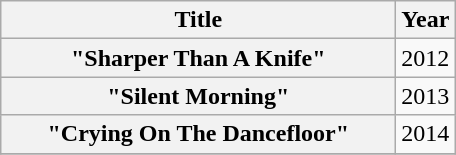<table class="wikitable plainrowheaders" style="text-align:center;">
<tr>
<th scope="col" style="width:16em;">Title</th>
<th scope="col">Year</th>
</tr>
<tr>
<th scope="row">"Sharper Than A Knife"</th>
<td>2012</td>
</tr>
<tr>
<th scope="row">"Silent Morning"</th>
<td>2013</td>
</tr>
<tr>
<th scope="row">"Crying On The Dancefloor"</th>
<td>2014</td>
</tr>
<tr>
</tr>
</table>
